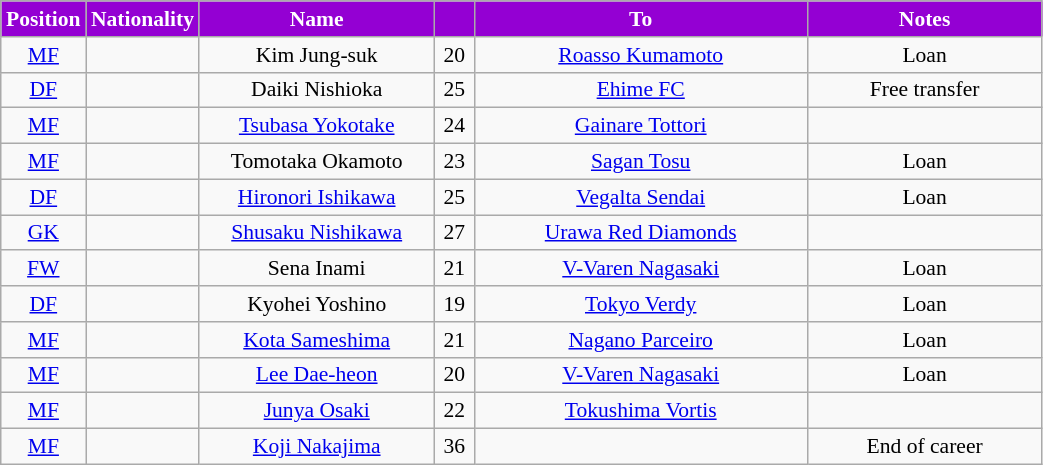<table class="wikitable"  style="text-align:center; font-size:90%; ">
<tr>
<th style=" background:darkviolet; color:white; width:50px;">Position</th>
<th style=" background:darkviolet; color:white; width:50px;">Nationality</th>
<th style=" background:darkviolet; color:white; width:150px;">Name</th>
<th style=" background:darkviolet; color:white; width:20px;"></th>
<th style=" background:darkviolet; color:white; width:215px;">To</th>
<th style=" background:darkviolet; color:white; width:150px;" class="unsortable">Notes</th>
</tr>
<tr>
<td><a href='#'>MF</a></td>
<td></td>
<td>Kim Jung-suk</td>
<td>20</td>
<td><a href='#'>Roasso Kumamoto</a></td>
<td>Loan</td>
</tr>
<tr>
<td><a href='#'>DF</a></td>
<td></td>
<td>Daiki Nishioka</td>
<td>25</td>
<td><a href='#'>Ehime FC</a></td>
<td>Free transfer</td>
</tr>
<tr>
<td><a href='#'>MF</a></td>
<td></td>
<td><a href='#'>Tsubasa Yokotake</a></td>
<td>24</td>
<td><a href='#'>Gainare Tottori</a></td>
<td></td>
</tr>
<tr>
<td><a href='#'>MF</a></td>
<td></td>
<td>Tomotaka Okamoto</td>
<td>23</td>
<td><a href='#'>Sagan Tosu</a></td>
<td>Loan</td>
</tr>
<tr>
<td><a href='#'>DF</a></td>
<td></td>
<td><a href='#'>Hironori Ishikawa</a></td>
<td>25</td>
<td><a href='#'>Vegalta Sendai</a></td>
<td>Loan</td>
</tr>
<tr>
<td><a href='#'>GK</a></td>
<td></td>
<td><a href='#'>Shusaku Nishikawa</a></td>
<td>27</td>
<td><a href='#'>Urawa Red Diamonds</a></td>
<td></td>
</tr>
<tr>
<td><a href='#'>FW</a></td>
<td></td>
<td>Sena Inami</td>
<td>21</td>
<td><a href='#'>V-Varen Nagasaki</a></td>
<td>Loan</td>
</tr>
<tr>
<td><a href='#'>DF</a></td>
<td></td>
<td>Kyohei Yoshino</td>
<td>19</td>
<td><a href='#'>Tokyo Verdy</a></td>
<td>Loan</td>
</tr>
<tr>
<td><a href='#'>MF</a></td>
<td></td>
<td><a href='#'>Kota Sameshima</a></td>
<td>21</td>
<td><a href='#'>Nagano Parceiro</a></td>
<td>Loan</td>
</tr>
<tr>
<td><a href='#'>MF</a></td>
<td></td>
<td><a href='#'>Lee Dae-heon</a></td>
<td>20</td>
<td><a href='#'>V-Varen Nagasaki</a></td>
<td>Loan</td>
</tr>
<tr>
<td><a href='#'>MF</a></td>
<td></td>
<td><a href='#'>Junya Osaki</a></td>
<td>22</td>
<td><a href='#'>Tokushima Vortis</a></td>
<td></td>
</tr>
<tr>
<td><a href='#'>MF</a></td>
<td></td>
<td><a href='#'>Koji Nakajima</a></td>
<td>36</td>
<td></td>
<td>End of career</td>
</tr>
</table>
